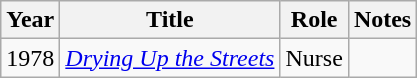<table class="wikitable">
<tr>
<th>Year</th>
<th>Title</th>
<th>Role</th>
<th>Notes</th>
</tr>
<tr>
<td>1978</td>
<td><em><a href='#'>Drying Up the Streets</a></em></td>
<td>Nurse</td>
<td></td>
</tr>
</table>
